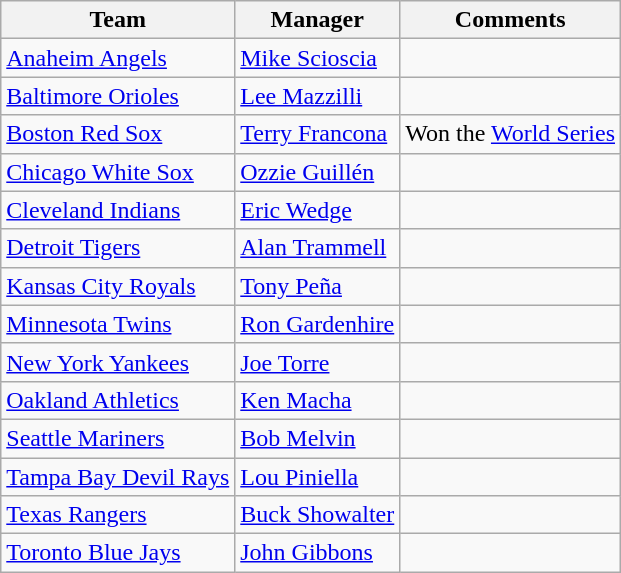<table class="wikitable">
<tr>
<th>Team</th>
<th>Manager</th>
<th>Comments</th>
</tr>
<tr>
<td><a href='#'>Anaheim Angels</a></td>
<td><a href='#'>Mike Scioscia</a></td>
<td></td>
</tr>
<tr>
<td><a href='#'>Baltimore Orioles</a></td>
<td><a href='#'>Lee Mazzilli</a></td>
<td></td>
</tr>
<tr>
<td><a href='#'>Boston Red Sox</a></td>
<td><a href='#'>Terry Francona</a></td>
<td>Won the <a href='#'>World Series</a></td>
</tr>
<tr>
<td><a href='#'>Chicago White Sox</a></td>
<td><a href='#'>Ozzie Guillén</a></td>
<td></td>
</tr>
<tr>
<td><a href='#'>Cleveland Indians</a></td>
<td><a href='#'>Eric Wedge</a></td>
<td></td>
</tr>
<tr>
<td><a href='#'>Detroit Tigers</a></td>
<td><a href='#'>Alan Trammell</a></td>
<td></td>
</tr>
<tr>
<td><a href='#'>Kansas City Royals</a></td>
<td><a href='#'>Tony Peña</a></td>
<td></td>
</tr>
<tr>
<td><a href='#'>Minnesota Twins</a></td>
<td><a href='#'>Ron Gardenhire</a></td>
<td></td>
</tr>
<tr>
<td><a href='#'>New York Yankees</a></td>
<td><a href='#'>Joe Torre</a></td>
<td></td>
</tr>
<tr>
<td><a href='#'>Oakland Athletics</a></td>
<td><a href='#'>Ken Macha</a></td>
<td></td>
</tr>
<tr>
<td><a href='#'>Seattle Mariners</a></td>
<td><a href='#'>Bob Melvin</a></td>
<td></td>
</tr>
<tr>
<td><a href='#'>Tampa Bay Devil Rays</a></td>
<td><a href='#'>Lou Piniella</a></td>
<td></td>
</tr>
<tr>
<td><a href='#'>Texas Rangers</a></td>
<td><a href='#'>Buck Showalter</a></td>
<td></td>
</tr>
<tr>
<td><a href='#'>Toronto Blue Jays</a></td>
<td><a href='#'>John Gibbons</a></td>
<td></td>
</tr>
</table>
